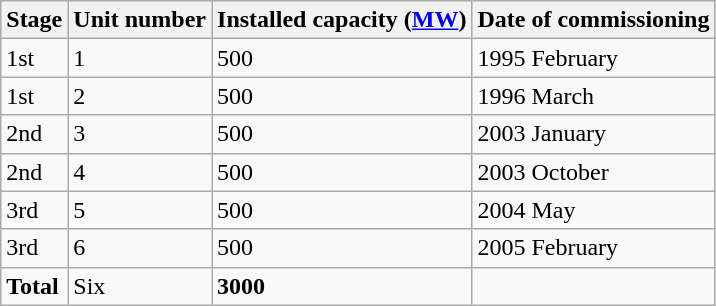<table class="sortable wikitable">
<tr>
<th>Stage</th>
<th>Unit number</th>
<th>Installed capacity (<a href='#'>MW</a>)</th>
<th>Date of commissioning</th>
</tr>
<tr>
<td>1st</td>
<td>1</td>
<td>500</td>
<td>1995 February</td>
</tr>
<tr>
<td>1st</td>
<td>2</td>
<td>500</td>
<td>1996 March</td>
</tr>
<tr>
<td>2nd</td>
<td>3</td>
<td>500</td>
<td>2003 January</td>
</tr>
<tr>
<td>2nd</td>
<td>4</td>
<td>500</td>
<td>2003 October</td>
</tr>
<tr>
<td>3rd</td>
<td>5</td>
<td>500</td>
<td>2004 May</td>
</tr>
<tr>
<td>3rd</td>
<td>6</td>
<td>500</td>
<td>2005 February</td>
</tr>
<tr>
<td><strong>Total</strong></td>
<td>Six</td>
<td><strong>3000</strong></td>
<td></td>
</tr>
</table>
